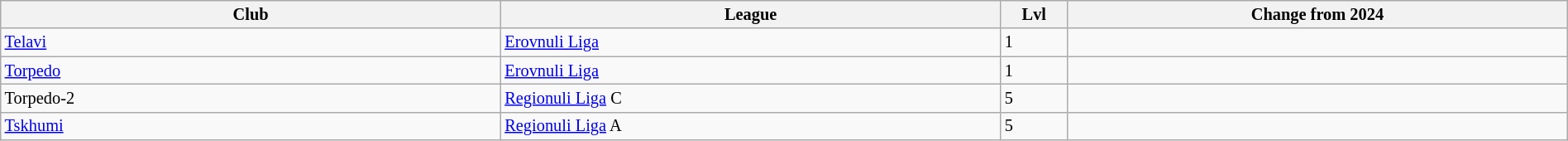<table class="wikitable sortable" width=100% style="font-size:85%">
<tr>
<th width=10%>Club</th>
<th width=10%>League</th>
<th width=1%>Lvl</th>
<th width=10%>Change from 2024</th>
</tr>
<tr>
<td><a href='#'>Telavi</a></td>
<td><a href='#'>Erovnuli Liga</a></td>
<td>1</td>
<td></td>
</tr>
<tr>
<td><a href='#'>Torpedo</a></td>
<td><a href='#'>Erovnuli Liga</a></td>
<td>1</td>
<td></td>
</tr>
<tr>
<td>Torpedo-2</td>
<td><a href='#'>Regionuli Liga</a> C</td>
<td>5</td>
<td></td>
</tr>
<tr>
<td><a href='#'>Tskhumi</a></td>
<td><a href='#'>Regionuli Liga</a> A</td>
<td>5</td>
<td></td>
</tr>
</table>
